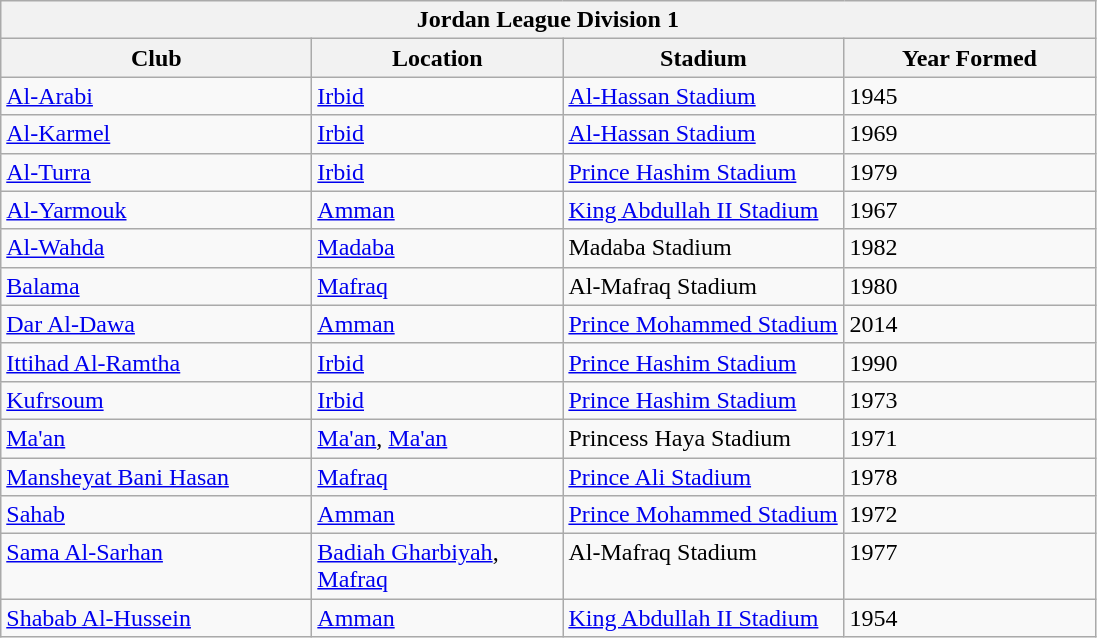<table class="wikitable">
<tr>
<th colspan="4">Jordan League Division 1</th>
</tr>
<tr>
<th style="width:200px;">Club</th>
<th style="width:160px;">Location</th>
<th style="width:180px;">Stadium</th>
<th style="width:160px;">Year Formed</th>
</tr>
<tr style="vertical-align:top;">
<td><a href='#'>Al-Arabi</a></td>
<td><a href='#'>Irbid</a></td>
<td><a href='#'>Al-Hassan Stadium</a></td>
<td>1945</td>
</tr>
<tr style="vertical-align:top;">
<td><a href='#'>Al-Karmel</a></td>
<td><a href='#'>Irbid</a></td>
<td><a href='#'>Al-Hassan Stadium</a></td>
<td>1969</td>
</tr>
<tr style="vertical-align:top;">
<td><a href='#'>Al-Turra</a></td>
<td><a href='#'>Irbid</a></td>
<td><a href='#'>Prince Hashim Stadium</a></td>
<td>1979</td>
</tr>
<tr style="vertical-align:top;">
<td><a href='#'>Al-Yarmouk</a></td>
<td><a href='#'>Amman</a></td>
<td><a href='#'>King Abdullah II Stadium</a></td>
<td>1967</td>
</tr>
<tr style="vertical-align:top;">
<td><a href='#'>Al-Wahda</a></td>
<td><a href='#'>Madaba</a></td>
<td>Madaba Stadium</td>
<td>1982</td>
</tr>
<tr style="vertical-align:top;">
<td><a href='#'>Balama</a></td>
<td><a href='#'>Mafraq</a></td>
<td>Al-Mafraq Stadium</td>
<td>1980</td>
</tr>
<tr style="vertical-align:top;">
<td><a href='#'>Dar Al-Dawa</a></td>
<td><a href='#'>Amman</a></td>
<td><a href='#'>Prince Mohammed Stadium</a></td>
<td>2014</td>
</tr>
<tr style="vertical-align:top;">
<td><a href='#'>Ittihad Al-Ramtha</a></td>
<td><a href='#'>Irbid</a></td>
<td><a href='#'>Prince Hashim Stadium</a></td>
<td>1990</td>
</tr>
<tr style="vertical-align:top;">
<td><a href='#'>Kufrsoum</a></td>
<td><a href='#'>Irbid</a></td>
<td><a href='#'>Prince Hashim Stadium</a></td>
<td>1973</td>
</tr>
<tr style="vertical-align:top;">
<td><a href='#'>Ma'an</a></td>
<td><a href='#'>Ma'an</a>, <a href='#'>Ma'an</a></td>
<td>Princess Haya Stadium</td>
<td>1971</td>
</tr>
<tr style="vertical-align:top;">
<td><a href='#'>Mansheyat Bani Hasan</a></td>
<td><a href='#'>Mafraq</a></td>
<td><a href='#'>Prince Ali Stadium</a></td>
<td>1978</td>
</tr>
<tr style="vertical-align:top;">
<td><a href='#'>Sahab</a></td>
<td><a href='#'>Amman</a></td>
<td><a href='#'>Prince Mohammed Stadium</a></td>
<td>1972</td>
</tr>
<tr style="vertical-align:top;">
<td><a href='#'>Sama Al-Sarhan</a></td>
<td><a href='#'>Badiah Gharbiyah</a>, <a href='#'>Mafraq</a></td>
<td>Al-Mafraq Stadium</td>
<td>1977</td>
</tr>
<tr style="vertical-align:top;">
<td><a href='#'>Shabab Al-Hussein</a></td>
<td><a href='#'>Amman</a></td>
<td><a href='#'>King Abdullah II Stadium</a></td>
<td>1954</td>
</tr>
</table>
